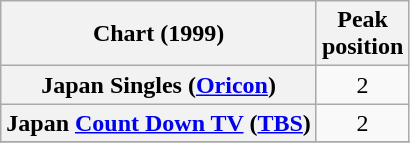<table class="wikitable plainrowheaders">
<tr>
<th>Chart (1999)</th>
<th>Peak<br>position</th>
</tr>
<tr>
<th scope="row">Japan Singles (<a href='#'>Oricon</a>)</th>
<td style="text-align:center;">2</td>
</tr>
<tr>
<th scope="row">Japan <a href='#'>Count Down TV</a> (<a href='#'>TBS</a>)</th>
<td style="text-align:center;">2</td>
</tr>
<tr>
</tr>
</table>
